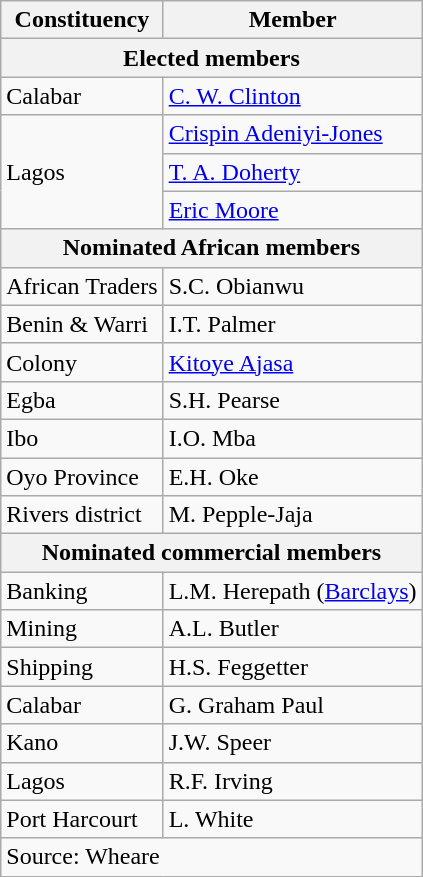<table class=wikitable>
<tr>
<th>Constituency</th>
<th>Member</th>
</tr>
<tr>
<th colspan=2>Elected members</th>
</tr>
<tr>
<td>Calabar</td>
<td><a href='#'>C. W. Clinton</a></td>
</tr>
<tr>
<td rowspan=3>Lagos</td>
<td><a href='#'>Crispin Adeniyi-Jones</a></td>
</tr>
<tr>
<td><a href='#'>T. A. Doherty</a></td>
</tr>
<tr>
<td><a href='#'>Eric Moore</a></td>
</tr>
<tr>
<th colspan=2>Nominated African members</th>
</tr>
<tr>
<td>African Traders</td>
<td>S.C. Obianwu</td>
</tr>
<tr>
<td>Benin & Warri</td>
<td>I.T. Palmer</td>
</tr>
<tr>
<td>Colony</td>
<td><a href='#'>Kitoye Ajasa</a></td>
</tr>
<tr>
<td>Egba</td>
<td>S.H. Pearse</td>
</tr>
<tr>
<td>Ibo</td>
<td>I.O. Mba</td>
</tr>
<tr>
<td>Oyo Province</td>
<td>E.H. Oke</td>
</tr>
<tr>
<td>Rivers district</td>
<td>M. Pepple-Jaja</td>
</tr>
<tr>
<th colspan=2>Nominated commercial members</th>
</tr>
<tr>
<td>Banking</td>
<td>L.M. Herepath (<a href='#'>Barclays</a>)</td>
</tr>
<tr>
<td>Mining</td>
<td>A.L. Butler</td>
</tr>
<tr>
<td>Shipping</td>
<td>H.S. Feggetter</td>
</tr>
<tr>
<td>Calabar</td>
<td>G. Graham Paul</td>
</tr>
<tr>
<td>Kano</td>
<td>J.W. Speer</td>
</tr>
<tr>
<td>Lagos</td>
<td>R.F. Irving</td>
</tr>
<tr>
<td>Port Harcourt</td>
<td>L. White</td>
</tr>
<tr>
<td colspan=2>Source: Wheare</td>
</tr>
</table>
